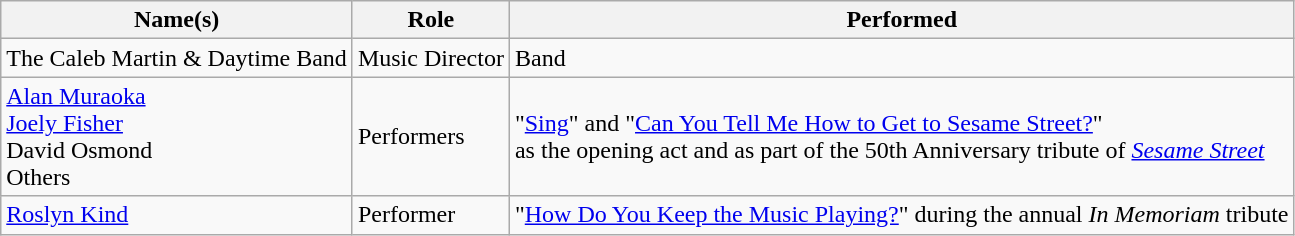<table class="wikitable sortable">
<tr>
<th>Name(s)</th>
<th>Role</th>
<th>Performed</th>
</tr>
<tr>
<td>The Caleb Martin & Daytime Band</td>
<td>Music Director</td>
<td>Band</td>
</tr>
<tr>
<td><a href='#'>Alan Muraoka</a> <br> <a href='#'>Joely Fisher</a> <br> David Osmond <br> Others</td>
<td>Performers</td>
<td>"<a href='#'>Sing</a>" and "<a href='#'>Can You Tell Me How to Get to Sesame Street?</a>" <br>  as the opening act and as part of the 50th Anniversary tribute of <em><a href='#'>Sesame Street</a></em></td>
</tr>
<tr>
<td><a href='#'>Roslyn Kind</a></td>
<td>Performer</td>
<td>"<a href='#'>How Do You Keep the Music Playing?</a>" during the annual <em>In Memoriam</em> tribute</td>
</tr>
</table>
